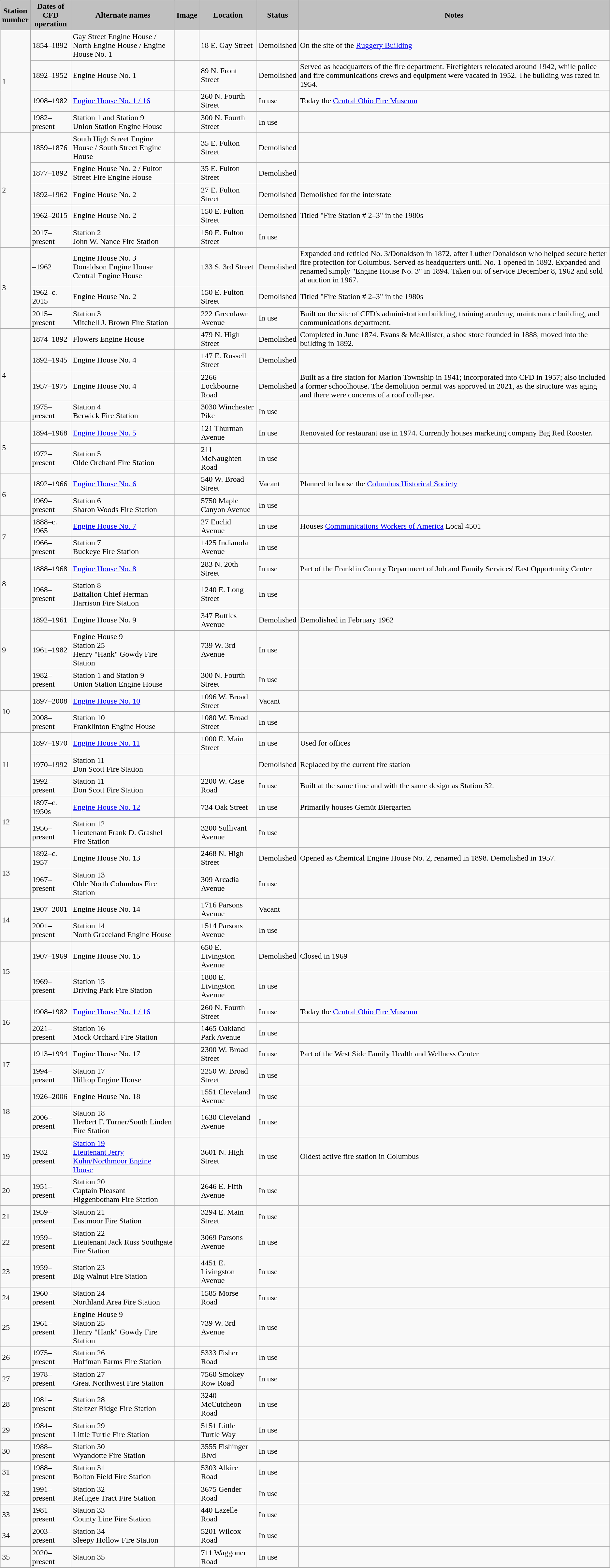<table class="wikitable sortable">
<tr>
<th style="background-color:silver">Station<br>number</th>
<th style="background-color:silver">Dates of<br>CFD operation</th>
<th style="background-color:silver">Alternate names</th>
<th style="background-color:silver">Image</th>
<th style="background-color:silver">Location</th>
<th style="background-color:silver">Status</th>
<th style="background-color:silver">Notes</th>
</tr>
<tr>
<td rowspan="4">1</td>
<td>1854–1892</td>
<td>Gay Street Engine House / North Engine House / Engine House No. 1</td>
<td> </td>
<td>18 E. Gay Street</td>
<td>Demolished</td>
<td>On the site of the <a href='#'>Ruggery Building</a></td>
</tr>
<tr>
<td>1892–1952</td>
<td>Engine House No. 1</td>
<td> </td>
<td>89 N. Front Street</td>
<td>Demolished</td>
<td>Served as headquarters of the fire department. Firefighters relocated around 1942, while police and fire communications crews and equipment were vacated in 1952. The building was razed in 1954.</td>
</tr>
<tr>
<td>1908–1982</td>
<td><a href='#'>Engine House No. 1 / 16</a></td>
<td> </td>
<td>260 N. Fourth Street</td>
<td>In use</td>
<td>Today the <a href='#'>Central Ohio Fire Museum</a></td>
</tr>
<tr>
<td>1982–present</td>
<td>Station 1 and Station 9<br>Union Station Engine House</td>
<td></td>
<td>300 N. Fourth Street</td>
<td>In use</td>
<td></td>
</tr>
<tr>
<td rowspan="5">2</td>
<td>1859–1876</td>
<td>South High Street Engine House / South Street Engine House</td>
<td></td>
<td>35 E. Fulton Street</td>
<td>Demolished</td>
<td></td>
</tr>
<tr>
<td>1877–1892</td>
<td>Engine House No. 2 / Fulton Street Fire Engine House</td>
<td></td>
<td>35 E. Fulton Street</td>
<td>Demolished</td>
<td></td>
</tr>
<tr>
<td>1892–1962</td>
<td>Engine House No. 2</td>
<td> </td>
<td>27 E. Fulton Street</td>
<td>Demolished</td>
<td>Demolished for the interstate</td>
</tr>
<tr>
<td>1962–2015</td>
<td>Engine House No. 2</td>
<td></td>
<td>150 E. Fulton Street</td>
<td>Demolished</td>
<td>Titled "Fire Station # 2–3" in the 1980s</td>
</tr>
<tr>
<td>2017–present</td>
<td>Station 2<br>John W. Nance Fire Station</td>
<td></td>
<td>150 E. Fulton Street</td>
<td>In use</td>
<td></td>
</tr>
<tr>
<td rowspan="3">3</td>
<td>–1962</td>
<td>Engine House No. 3<br>Donaldson Engine House<br>Central Engine House</td>
<td> </td>
<td>133 S. 3rd Street</td>
<td>Demolished</td>
<td>Expanded and retitled No. 3/Donaldson in 1872, after Luther Donaldson who helped secure better fire protection for Columbus. Served as headquarters until No. 1 opened in 1892. Expanded and renamed simply "Engine House No. 3" in 1894. Taken out of service December 8, 1962 and sold at auction in 1967.</td>
</tr>
<tr>
<td>1962–c. 2015</td>
<td>Engine House No. 2</td>
<td></td>
<td>150 E. Fulton Street</td>
<td>Demolished</td>
<td>Titled "Fire Station # 2–3" in the 1980s</td>
</tr>
<tr>
<td>2015–present</td>
<td>Station 3<br>Mitchell J. Brown Fire Station</td>
<td></td>
<td>222 Greenlawn Avenue</td>
<td>In use</td>
<td>Built on the site of CFD's administration building, training academy, maintenance building, and communications department.</td>
</tr>
<tr>
<td rowspan="4">4</td>
<td>1874–1892</td>
<td>Flowers Engine House</td>
<td></td>
<td>479 N. High Street</td>
<td>Demolished</td>
<td>Completed in June 1874. Evans & McAllister, a shoe store founded in 1888, moved into the building in 1892. </td>
</tr>
<tr>
<td>1892–1945</td>
<td>Engine House No. 4</td>
<td></td>
<td>147 E. Russell Street</td>
<td>Demolished</td>
<td></td>
</tr>
<tr>
<td>1957–1975</td>
<td>Engine House No. 4</td>
<td></td>
<td>2266 Lockbourne Road</td>
<td>Demolished</td>
<td>Built as a fire station for Marion Township in 1941; incorporated into CFD in 1957; also included a former schoolhouse. The demolition permit was approved in 2021, as the structure was aging and there were concerns of a roof collapse.</td>
</tr>
<tr>
<td>1975–present</td>
<td>Station 4<br>Berwick Fire Station</td>
<td></td>
<td>3030 Winchester Pike</td>
<td>In use</td>
<td></td>
</tr>
<tr>
<td rowspan="2">5</td>
<td>1894–1968</td>
<td><a href='#'>Engine House No. 5</a></td>
<td> </td>
<td>121 Thurman Avenue</td>
<td>In use</td>
<td>Renovated for restaurant use in 1974. Currently houses marketing company Big Red Rooster.</td>
</tr>
<tr>
<td>1972–present</td>
<td>Station 5<br>Olde Orchard Fire Station</td>
<td></td>
<td>211 McNaughten Road</td>
<td>In use</td>
<td></td>
</tr>
<tr>
<td rowspan="2">6</td>
<td>1892–1966</td>
<td><a href='#'>Engine House No. 6</a></td>
<td> </td>
<td>540 W. Broad Street</td>
<td>Vacant</td>
<td>Planned to house the <a href='#'>Columbus Historical Society</a></td>
</tr>
<tr>
<td>1969–present</td>
<td>Station 6<br>Sharon Woods Fire Station</td>
<td></td>
<td>5750 Maple Canyon Avenue</td>
<td>In use</td>
<td></td>
</tr>
<tr>
<td rowspan="2">7</td>
<td>1888–c. 1965</td>
<td><a href='#'>Engine House No. 7</a></td>
<td> </td>
<td>27 Euclid Avenue</td>
<td>In use</td>
<td>Houses <a href='#'>Communications Workers of America</a> Local 4501</td>
</tr>
<tr>
<td>1966–present</td>
<td>Station 7<br>Buckeye Fire Station</td>
<td></td>
<td>1425 Indianola Avenue</td>
<td>In use</td>
<td></td>
</tr>
<tr>
<td rowspan="2">8</td>
<td>1888–1968</td>
<td><a href='#'>Engine House No. 8</a></td>
<td> </td>
<td>283 N. 20th Street</td>
<td>In use</td>
<td>Part of the Franklin County Department of Job and Family Services' East Opportunity Center</td>
</tr>
<tr>
<td>1968–present</td>
<td>Station 8<br>Battalion Chief Herman Harrison Fire Station</td>
<td></td>
<td>1240 E. Long Street</td>
<td>In use</td>
<td></td>
</tr>
<tr>
<td rowspan="3">9</td>
<td>1892–1961</td>
<td>Engine House No. 9</td>
<td></td>
<td>347 Buttles Avenue</td>
<td>Demolished</td>
<td>Demolished in February 1962</td>
</tr>
<tr>
<td>1961–1982</td>
<td>Engine House 9<br>Station 25<br>Henry "Hank" Gowdy Fire Station</td>
<td></td>
<td>739 W. 3rd Avenue</td>
<td>In use</td>
<td></td>
</tr>
<tr>
<td>1982–present</td>
<td>Station 1 and Station 9<br>Union Station Engine House</td>
<td></td>
<td>300 N. Fourth Street</td>
<td>In use</td>
<td></td>
</tr>
<tr>
<td rowspan="2">10</td>
<td>1897–2008</td>
<td><a href='#'>Engine House No. 10</a></td>
<td> </td>
<td>1096 W. Broad Street</td>
<td>Vacant</td>
<td></td>
</tr>
<tr>
<td>2008–present</td>
<td>Station 10<br>Franklinton Engine House</td>
<td> </td>
<td>1080 W. Broad Street</td>
<td>In use</td>
<td></td>
</tr>
<tr>
<td rowspan="3">11</td>
<td>1897–1970</td>
<td><a href='#'>Engine House No. 11</a></td>
<td> </td>
<td>1000 E. Main Street</td>
<td>In use</td>
<td>Used for offices</td>
</tr>
<tr>
<td>1970–1992</td>
<td>Station 11<br>Don Scott Fire Station</td>
<td></td>
<td></td>
<td>Demolished</td>
<td>Replaced by the current fire station</td>
</tr>
<tr>
<td>1992–present</td>
<td>Station 11<br>Don Scott Fire Station</td>
<td></td>
<td>2200 W. Case Road</td>
<td>In use</td>
<td>Built at the same time and with the same design as Station 32.</td>
</tr>
<tr>
<td rowspan="2">12</td>
<td>1897–c. 1950s</td>
<td><a href='#'>Engine House No. 12</a></td>
<td> </td>
<td>734 Oak Street</td>
<td>In use</td>
<td>Primarily houses Gemüt Biergarten</td>
</tr>
<tr>
<td>1956–present</td>
<td>Station 12<br>Lieutenant Frank D. Grashel Fire Station</td>
<td></td>
<td>3200 Sullivant Avenue</td>
<td>In use</td>
<td></td>
</tr>
<tr>
<td rowspan="2">13</td>
<td>1892–c. 1957</td>
<td>Engine House No. 13</td>
<td></td>
<td>2468 N. High Street</td>
<td>Demolished</td>
<td>Opened as Chemical Engine House No. 2, renamed in 1898. Demolished in 1957.</td>
</tr>
<tr>
<td>1967–present</td>
<td>Station 13<br>Olde North Columbus Fire Station</td>
<td></td>
<td>309 Arcadia Avenue</td>
<td>In use</td>
<td></td>
</tr>
<tr>
<td rowspan="2">14</td>
<td>1907–2001</td>
<td>Engine House No. 14</td>
<td></td>
<td>1716 Parsons Avenue</td>
<td>Vacant</td>
<td></td>
</tr>
<tr>
<td>2001–present</td>
<td>Station 14<br>North Graceland Engine House</td>
<td></td>
<td>1514 Parsons Avenue</td>
<td>In use</td>
<td></td>
</tr>
<tr>
<td rowspan="2">15</td>
<td>1907–1969</td>
<td>Engine House No. 15</td>
<td></td>
<td>650 E. Livingston Avenue</td>
<td>Demolished</td>
<td>Closed in 1969</td>
</tr>
<tr>
<td>1969–present</td>
<td>Station 15<br>Driving Park Fire Station</td>
<td></td>
<td>1800 E. Livingston Avenue</td>
<td>In use</td>
<td></td>
</tr>
<tr>
<td rowspan="2">16</td>
<td>1908–1982</td>
<td><a href='#'>Engine House No. 1 / 16</a></td>
<td></td>
<td>260 N. Fourth Street</td>
<td>In use</td>
<td>Today the <a href='#'>Central Ohio Fire Museum</a></td>
</tr>
<tr>
<td>2021–present</td>
<td>Station 16<br>Mock Orchard Fire Station</td>
<td></td>
<td>1465 Oakland Park Avenue</td>
<td>In use</td>
<td></td>
</tr>
<tr>
<td rowspan="2">17</td>
<td>1913–1994</td>
<td>Engine House No. 17</td>
<td> </td>
<td>2300 W. Broad Street</td>
<td>In use</td>
<td>Part of the West Side Family Health and Wellness Center</td>
</tr>
<tr>
<td>1994–present</td>
<td>Station 17<br>Hilltop Engine House</td>
<td></td>
<td>2250 W. Broad Street</td>
<td>In use</td>
<td></td>
</tr>
<tr>
<td rowspan="2">18</td>
<td>1926–2006</td>
<td>Engine House No. 18</td>
<td></td>
<td>1551 Cleveland Avenue</td>
<td>In use</td>
<td></td>
</tr>
<tr>
<td>2006–present</td>
<td>Station 18<br>Herbert F. Turner/South Linden Fire Station</td>
<td></td>
<td>1630 Cleveland Avenue</td>
<td>In use</td>
<td></td>
</tr>
<tr>
<td>19</td>
<td>1932–present</td>
<td><a href='#'>Station 19<br>Lieutenant Jerry Kuhn/Northmoor Engine House</a></td>
<td> </td>
<td>3601 N. High Street</td>
<td>In use</td>
<td>Oldest active fire station in Columbus</td>
</tr>
<tr>
<td>20</td>
<td>1951–present</td>
<td>Station 20<br>Captain Pleasant Higgenbotham Fire Station</td>
<td></td>
<td>2646 E. Fifth Avenue</td>
<td>In use</td>
<td></td>
</tr>
<tr>
<td>21</td>
<td>1959–present</td>
<td>Station 21<br>Eastmoor Fire Station</td>
<td></td>
<td>3294 E. Main Street</td>
<td>In use</td>
<td></td>
</tr>
<tr>
<td>22</td>
<td>1959–present</td>
<td>Station 22<br>Lieutenant Jack Russ Southgate Fire Station</td>
<td></td>
<td>3069 Parsons Avenue</td>
<td>In use</td>
<td></td>
</tr>
<tr>
<td>23</td>
<td>1959–present</td>
<td>Station 23<br>Big Walnut Fire Station</td>
<td></td>
<td>4451 E. Livingston Avenue</td>
<td>In use</td>
<td></td>
</tr>
<tr>
<td>24</td>
<td>1960–present</td>
<td>Station 24<br>Northland Area Fire Station</td>
<td></td>
<td>1585 Morse Road</td>
<td>In use</td>
<td></td>
</tr>
<tr>
<td>25</td>
<td>1961–present</td>
<td>Engine House 9<br>Station 25<br>Henry "Hank" Gowdy Fire Station</td>
<td></td>
<td>739 W. 3rd Avenue</td>
<td>In use</td>
<td></td>
</tr>
<tr>
<td>26</td>
<td>1975–present</td>
<td>Station 26<br>Hoffman Farms Fire Station</td>
<td></td>
<td>5333 Fisher Road</td>
<td>In use</td>
<td></td>
</tr>
<tr>
<td>27</td>
<td>1978–present</td>
<td>Station 27<br>Great Northwest Fire Station</td>
<td></td>
<td>7560 Smokey Row Road</td>
<td>In use</td>
<td></td>
</tr>
<tr>
<td>28</td>
<td>1981–present</td>
<td>Station 28<br>Steltzer Ridge Fire Station</td>
<td></td>
<td>3240 McCutcheon Road</td>
<td>In use</td>
<td></td>
</tr>
<tr>
<td>29</td>
<td>1984–present</td>
<td>Station 29<br>Little Turtle Fire Station</td>
<td></td>
<td>5151 Little Turtle Way</td>
<td>In use</td>
<td></td>
</tr>
<tr>
<td>30</td>
<td>1988–present</td>
<td>Station 30<br>Wyandotte Fire Station</td>
<td></td>
<td>3555 Fishinger Blvd</td>
<td>In use</td>
<td></td>
</tr>
<tr>
<td>31</td>
<td>1988–present</td>
<td>Station 31<br>Bolton Field Fire Station</td>
<td></td>
<td>5303 Alkire Road</td>
<td>In use</td>
<td></td>
</tr>
<tr>
<td>32</td>
<td>1991–present</td>
<td>Station 32<br>Refugee Tract Fire Station</td>
<td></td>
<td>3675 Gender Road</td>
<td>In use</td>
<td></td>
</tr>
<tr>
<td>33</td>
<td>1981–present</td>
<td>Station 33<br>County Line Fire Station</td>
<td></td>
<td>440 Lazelle Road</td>
<td>In use</td>
<td></td>
</tr>
<tr>
<td>34</td>
<td>2003–present</td>
<td>Station 34<br>Sleepy Hollow Fire Station</td>
<td></td>
<td>5201 Wilcox Road</td>
<td>In use</td>
<td></td>
</tr>
<tr>
<td>35</td>
<td>2020–present</td>
<td>Station 35</td>
<td></td>
<td>711 Waggoner Road</td>
<td>In use</td>
<td></td>
</tr>
</table>
